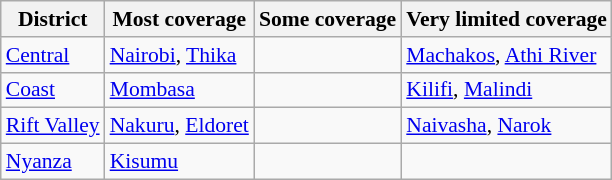<table class="wikitable" style="font-size:90%">
<tr>
<th>District</th>
<th>Most coverage</th>
<th>Some coverage</th>
<th>Very limited coverage</th>
</tr>
<tr>
<td><a href='#'>Central</a></td>
<td><a href='#'>Nairobi</a>, <a href='#'>Thika</a></td>
<td></td>
<td><a href='#'>Machakos</a>, <a href='#'>Athi River</a></td>
</tr>
<tr>
<td><a href='#'>Coast</a></td>
<td><a href='#'>Mombasa</a></td>
<td></td>
<td><a href='#'>Kilifi</a>, <a href='#'>Malindi</a></td>
</tr>
<tr>
<td><a href='#'>Rift Valley</a></td>
<td><a href='#'>Nakuru</a>, <a href='#'>Eldoret</a></td>
<td></td>
<td><a href='#'>Naivasha</a>, <a href='#'>Narok</a></td>
</tr>
<tr>
<td><a href='#'>Nyanza</a></td>
<td><a href='#'>Kisumu</a></td>
<td></td>
<td></td>
</tr>
</table>
